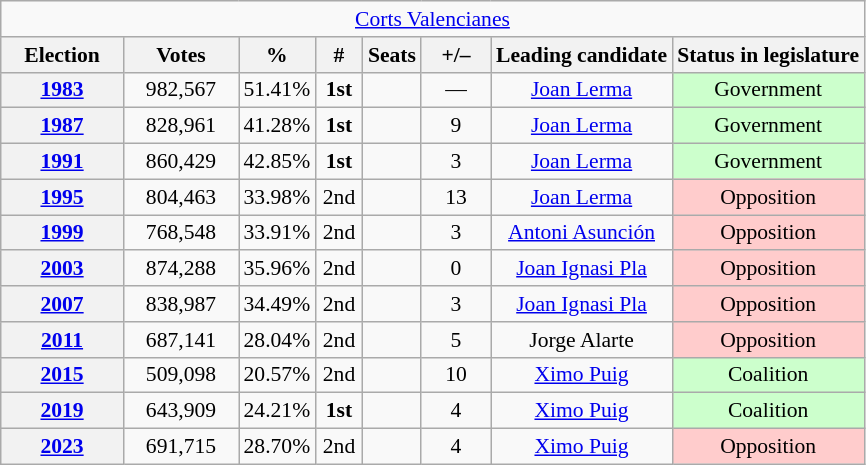<table class="wikitable" style="font-size:90%; text-align:center;">
<tr>
<td colspan="8" align="center"><a href='#'>Corts Valencianes</a></td>
</tr>
<tr>
<th width="75">Election</th>
<th width="70">Votes</th>
<th width="35">%</th>
<th width="25">#</th>
<th>Seats</th>
<th width="40">+/–</th>
<th>Leading candidate</th>
<th>Status in legislature</th>
</tr>
<tr>
<th><a href='#'>1983</a></th>
<td>982,567</td>
<td>51.41%</td>
<td><strong>1st</strong></td>
<td></td>
<td>—</td>
<td><a href='#'>Joan Lerma</a></td>
<td style="background:#cfc;">Government</td>
</tr>
<tr>
<th><a href='#'>1987</a></th>
<td>828,961</td>
<td>41.28%</td>
<td><strong>1st</strong></td>
<td></td>
<td>9</td>
<td><a href='#'>Joan Lerma</a></td>
<td style="background:#cfc;">Government</td>
</tr>
<tr>
<th><a href='#'>1991</a></th>
<td>860,429</td>
<td>42.85%</td>
<td><strong>1st</strong></td>
<td></td>
<td>3</td>
<td><a href='#'>Joan Lerma</a></td>
<td style="background:#cfc;">Government</td>
</tr>
<tr>
<th><a href='#'>1995</a></th>
<td>804,463</td>
<td>33.98%</td>
<td>2nd</td>
<td></td>
<td>13</td>
<td><a href='#'>Joan Lerma</a></td>
<td style="background:#fcc;">Opposition</td>
</tr>
<tr>
<th><a href='#'>1999</a></th>
<td>768,548</td>
<td>33.91%</td>
<td>2nd</td>
<td></td>
<td>3</td>
<td><a href='#'>Antoni Asunción</a></td>
<td style="background:#fcc;">Opposition</td>
</tr>
<tr>
<th><a href='#'>2003</a></th>
<td>874,288</td>
<td>35.96%</td>
<td>2nd</td>
<td></td>
<td>0</td>
<td><a href='#'>Joan Ignasi Pla</a></td>
<td style="background:#fcc;">Opposition</td>
</tr>
<tr>
<th><a href='#'>2007</a></th>
<td>838,987</td>
<td>34.49%</td>
<td>2nd</td>
<td></td>
<td>3</td>
<td><a href='#'>Joan Ignasi Pla</a></td>
<td style="background:#fcc;">Opposition</td>
</tr>
<tr>
<th><a href='#'>2011</a></th>
<td>687,141</td>
<td>28.04%</td>
<td>2nd</td>
<td></td>
<td>5</td>
<td>Jorge Alarte</td>
<td style="background:#fcc;">Opposition</td>
</tr>
<tr>
<th><a href='#'>2015</a></th>
<td>509,098</td>
<td>20.57%</td>
<td>2nd</td>
<td></td>
<td>10</td>
<td><a href='#'>Ximo Puig</a></td>
<td style="background:#cfc;">Coalition</td>
</tr>
<tr>
<th><a href='#'>2019</a></th>
<td>643,909</td>
<td>24.21%</td>
<td><strong>1st</strong></td>
<td></td>
<td>4</td>
<td><a href='#'>Ximo Puig</a></td>
<td style="background:#cfc;">Coalition</td>
</tr>
<tr>
<th><a href='#'>2023</a></th>
<td>691,715</td>
<td>28.70%</td>
<td>2nd</td>
<td></td>
<td>4</td>
<td><a href='#'>Ximo Puig</a></td>
<td style="background:#fcc;">Opposition</td>
</tr>
</table>
